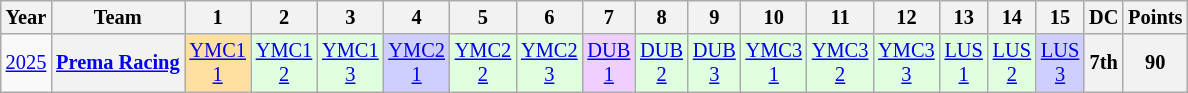<table class="wikitable" style="text-align:center; font-size:85%">
<tr>
<th>Year</th>
<th>Team</th>
<th>1</th>
<th>2</th>
<th>3</th>
<th>4</th>
<th>5</th>
<th>6</th>
<th>7</th>
<th>8</th>
<th>9</th>
<th>10</th>
<th>11</th>
<th>12</th>
<th>13</th>
<th>14</th>
<th>15</th>
<th>DC</th>
<th>Points</th>
</tr>
<tr>
<td><a href='#'>2025</a></td>
<th nowrap><a href='#'>Prema Racing</a></th>
<td style="background:#FFDF9F;"><a href='#'>YMC1<br>1</a><br></td>
<td style="background:#DFFFDF;"><a href='#'>YMC1<br>2</a><br></td>
<td style="background:#DFFFDF;"><a href='#'>YMC1<br>3</a><br></td>
<td style="background:#CFCFFF;"><a href='#'>YMC2<br>1</a><br></td>
<td style="background:#DFFFDF;"><a href='#'>YMC2<br>2</a><br></td>
<td style="background:#DFFFDF;"><a href='#'>YMC2<br>3</a><br></td>
<td style="background:#EFCFFF;"><a href='#'>DUB<br>1</a><br></td>
<td style="background:#DFFFDF;"><a href='#'>DUB<br>2</a><br></td>
<td style="background:#DFFFDF;"><a href='#'>DUB<br>3</a><br></td>
<td style="background:#DFFFDF;"><a href='#'>YMC3<br>1</a><br></td>
<td style="background:#DFFFDF;"><a href='#'>YMC3<br>2</a><br></td>
<td style="background:#DFFFDF;"><a href='#'>YMC3<br>3</a><br></td>
<td style="background:#DFFFDF;"><a href='#'>LUS<br>1</a><br></td>
<td style="background:#DFFFDF;"><a href='#'>LUS<br>2</a><br></td>
<td style="background:#CFCFFF;"><a href='#'>LUS<br>3</a><br></td>
<th>7th</th>
<th>90</th>
</tr>
</table>
